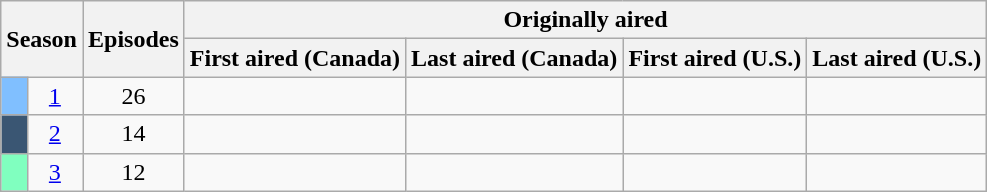<table class="wikitable plainrowheaders" style="text-align:center;">
<tr>
<th scope="col" colspan="2" rowspan="2">Season</th>
<th scope="col" rowspan="2">Episodes</th>
<th scope="col" colspan="4">Originally aired</th>
</tr>
<tr>
<th scope="col">First aired (Canada)</th>
<th scope="col">Last aired (Canada)</th>
<th scope="col">First aired (U.S.)</th>
<th scope="col">Last aired (U.S.)</th>
</tr>
<tr>
<td scope="row" style="background:#80bfff;"></td>
<td><a href='#'>1</a></td>
<td>26</td>
<td></td>
<td></td>
<td></td>
<td></td>
</tr>
<tr>
<td scope="row" style="background:#3A5673;"></td>
<td><a href='#'>2</a></td>
<td>14</td>
<td></td>
<td></td>
<td></td>
<td></td>
</tr>
<tr>
<td scope="row" style="background:#80ffbf;"></td>
<td><a href='#'>3</a></td>
<td>12</td>
<td></td>
<td></td>
<td></td>
<td></td>
</tr>
</table>
